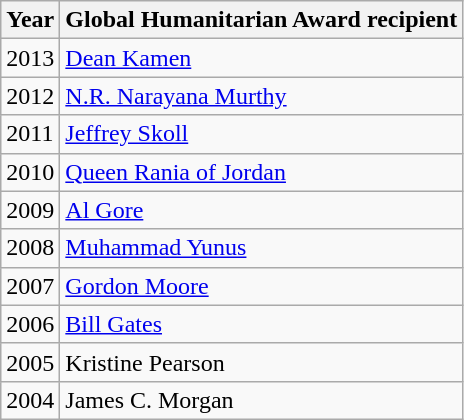<table class="wikitable">
<tr>
<th>Year</th>
<th>Global Humanitarian Award recipient</th>
</tr>
<tr>
<td>2013</td>
<td><a href='#'>Dean Kamen</a></td>
</tr>
<tr>
<td>2012</td>
<td><a href='#'>N.R. Narayana Murthy</a></td>
</tr>
<tr>
<td>2011</td>
<td><a href='#'>Jeffrey Skoll</a></td>
</tr>
<tr>
<td>2010</td>
<td><a href='#'>Queen Rania of Jordan</a></td>
</tr>
<tr>
<td>2009</td>
<td><a href='#'>Al Gore</a></td>
</tr>
<tr>
<td>2008</td>
<td><a href='#'>Muhammad Yunus</a></td>
</tr>
<tr>
<td>2007</td>
<td><a href='#'>Gordon Moore</a></td>
</tr>
<tr>
<td>2006</td>
<td><a href='#'>Bill Gates</a></td>
</tr>
<tr>
<td>2005</td>
<td>Kristine Pearson</td>
</tr>
<tr>
<td>2004</td>
<td>James C. Morgan</td>
</tr>
</table>
